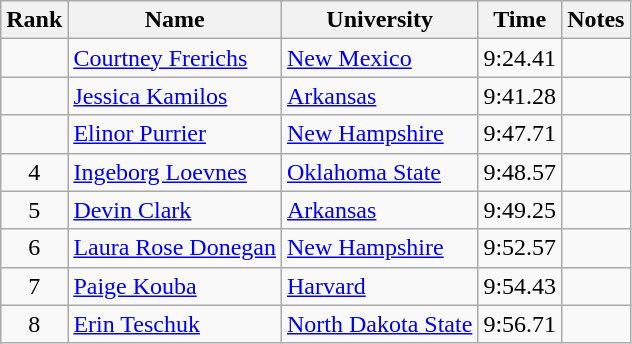<table class="wikitable sortable" style="text-align:center">
<tr>
<th>Rank</th>
<th>Name</th>
<th>University</th>
<th>Time</th>
<th>Notes</th>
</tr>
<tr>
<td></td>
<td align=left><a href='#'>Courtney Frerichs</a></td>
<td align=left><a href='#'>New Mexico</a></td>
<td>9:24.41</td>
<td></td>
</tr>
<tr>
<td></td>
<td align=left><a href='#'>Jessica Kamilos</a></td>
<td align=left><a href='#'>Arkansas</a></td>
<td>9:41.28</td>
<td></td>
</tr>
<tr>
<td></td>
<td align=left><a href='#'>Elinor Purrier</a></td>
<td align=left><a href='#'>New Hampshire</a></td>
<td>9:47.71</td>
<td></td>
</tr>
<tr>
<td>4</td>
<td align=left><a href='#'>Ingeborg Loevnes</a> </td>
<td align=left><a href='#'>Oklahoma State</a></td>
<td>9:48.57</td>
<td></td>
</tr>
<tr>
<td>5</td>
<td align=left><a href='#'>Devin Clark</a></td>
<td align=left><a href='#'>Arkansas</a></td>
<td>9:49.25</td>
<td></td>
</tr>
<tr>
<td>6</td>
<td align=left><a href='#'>Laura Rose Donegan</a> </td>
<td align=left><a href='#'>New Hampshire</a></td>
<td>9:52.57</td>
<td></td>
</tr>
<tr>
<td>7</td>
<td align=left><a href='#'>Paige Kouba</a></td>
<td align=left><a href='#'>Harvard</a></td>
<td>9:54.43</td>
<td></td>
</tr>
<tr>
<td>8</td>
<td align=left><a href='#'>Erin Teschuk</a> </td>
<td align=left><a href='#'>North Dakota State</a></td>
<td>9:56.71</td>
<td></td>
</tr>
</table>
